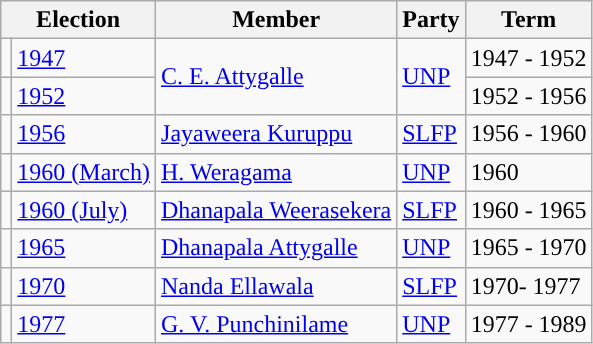<table class="wikitable">
<tr>
<th colspan="2">Election</th>
<th>Member</th>
<th>Party</th>
<th>Term</th>
</tr>
<tr>
<td style="background-color: "></td>
<td><a href='#'>1947</a></td>
<td rowspan=2><a href='#'>C. E. Attygalle</a></td>
<td rowspan=2><a href='#'>UNP</a></td>
<td>1947 - 1952</td>
</tr>
<tr>
<td style="background-color: "></td>
<td><a href='#'>1952</a></td>
<td>1952 - 1956</td>
</tr>
<tr>
<td style="background-color: "></td>
<td><a href='#'>1956</a></td>
<td><a href='#'>Jayaweera Kuruppu</a></td>
<td><a href='#'>SLFP</a></td>
<td>1956 - 1960</td>
</tr>
<tr>
<td style="background-color: "></td>
<td><a href='#'>1960 (March)</a></td>
<td><a href='#'>H. Weragama</a></td>
<td><a href='#'>UNP</a></td>
<td>1960</td>
</tr>
<tr>
<td style="background-color: "></td>
<td><a href='#'>1960 (July)</a></td>
<td><a href='#'>Dhanapala Weerasekera</a></td>
<td><a href='#'>SLFP</a></td>
<td>1960 - 1965</td>
</tr>
<tr>
<td style="background-color: "></td>
<td><a href='#'>1965</a></td>
<td><a href='#'>Dhanapala Attygalle</a></td>
<td><a href='#'>UNP</a></td>
<td>1965 - 1970</td>
</tr>
<tr>
<td style="background-color: "></td>
<td><a href='#'>1970</a></td>
<td><a href='#'>Nanda Ellawala</a></td>
<td><a href='#'>SLFP</a></td>
<td>1970- 1977</td>
</tr>
<tr>
<td style="background-color: "></td>
<td><a href='#'>1977</a></td>
<td><a href='#'>G. V. Punchinilame</a></td>
<td><a href='#'>UNP</a></td>
<td>1977 - 1989</td>
</tr>
</table>
